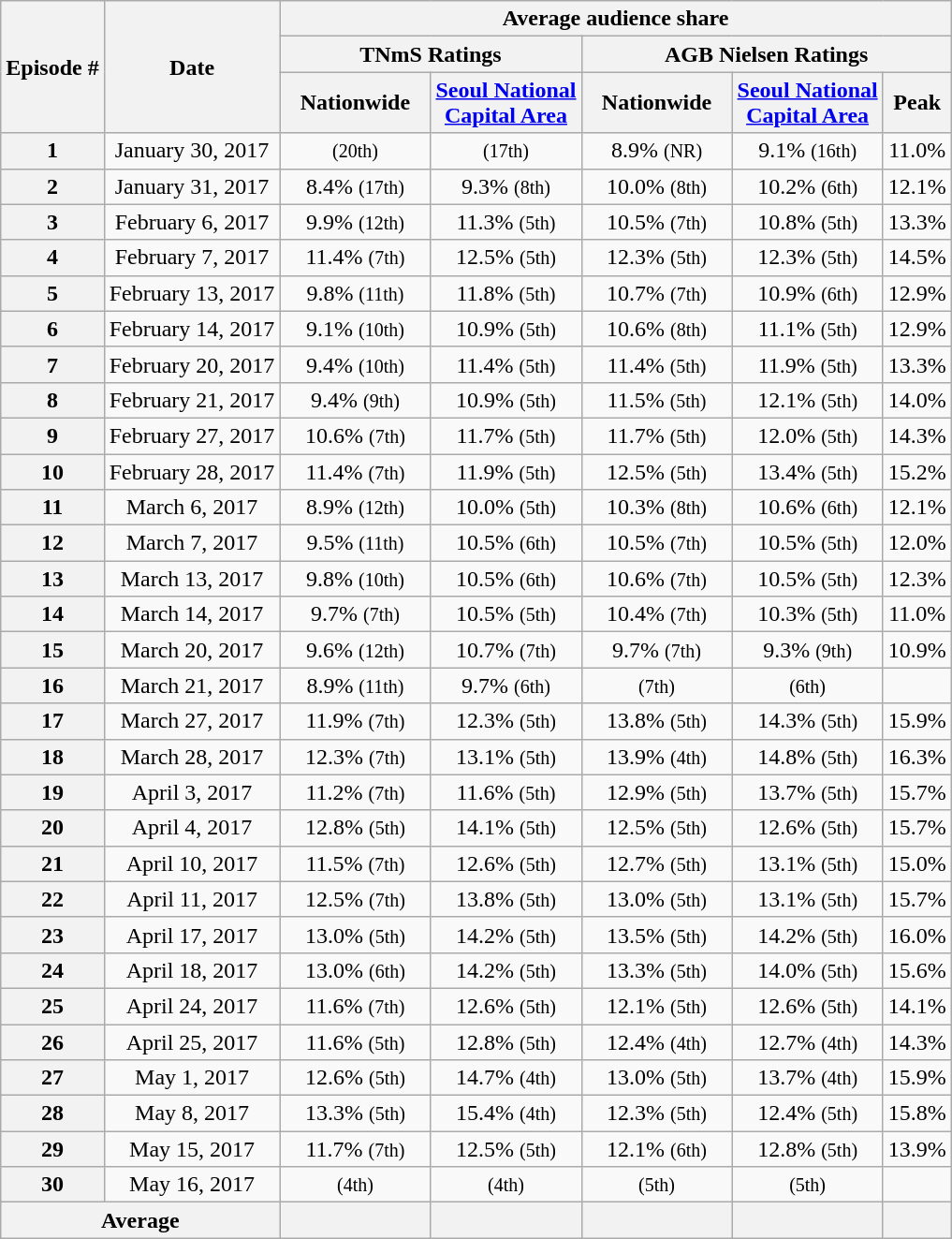<table class=wikitable style="text-align:center">
<tr>
<th rowspan="3">Episode #</th>
<th rowspan="3">Date</th>
<th colspan="5">Average audience share</th>
</tr>
<tr>
<th colspan="2">TNmS Ratings</th>
<th colspan="3">AGB Nielsen Ratings</th>
</tr>
<tr>
<th width=100>Nationwide</th>
<th width=100><a href='#'>Seoul National Capital Area</a></th>
<th width=100>Nationwide</th>
<th width=100><a href='#'>Seoul National Capital Area</a></th>
<th Average>Peak</th>
</tr>
<tr>
<th>1</th>
<td>January 30, 2017</td>
<td> <small>(20th)</small></td>
<td> <small>(17th)</small></td>
<td>8.9% <small>(NR)</small></td>
<td>9.1% <small>(16th)</small></td>
<td>11.0%</td>
</tr>
<tr>
<th>2</th>
<td>January 31, 2017</td>
<td>8.4% <small>(17th)</small></td>
<td>9.3% <small>(8th)</small></td>
<td>10.0% <small>(8th)</small></td>
<td>10.2% <small>(6th)</small></td>
<td>12.1%</td>
</tr>
<tr>
<th>3</th>
<td>February 6, 2017</td>
<td>9.9% <small>(12th)</small></td>
<td>11.3% <small>(5th)</small></td>
<td>10.5% <small>(7th)</small></td>
<td>10.8% <small>(5th)</small></td>
<td>13.3%</td>
</tr>
<tr>
<th>4</th>
<td>February 7, 2017</td>
<td>11.4% <small>(7th)</small></td>
<td>12.5% <small>(5th)</small></td>
<td>12.3% <small>(5th)</small></td>
<td>12.3% <small>(5th)</small></td>
<td>14.5%</td>
</tr>
<tr>
<th>5</th>
<td>February 13, 2017</td>
<td>9.8% <small>(11th)</small></td>
<td>11.8% <small>(5th)</small></td>
<td>10.7% <small>(7th)</small></td>
<td>10.9% <small>(6th)</small></td>
<td>12.9%</td>
</tr>
<tr>
<th>6</th>
<td>February 14, 2017</td>
<td>9.1% <small>(10th)</small></td>
<td>10.9% <small>(5th)</small></td>
<td>10.6% <small>(8th)</small></td>
<td>11.1% <small>(5th)</small></td>
<td>12.9%</td>
</tr>
<tr>
<th>7</th>
<td>February 20, 2017</td>
<td>9.4% <small>(10th)</small></td>
<td>11.4% <small>(5th)</small></td>
<td>11.4% <small>(5th)</small></td>
<td>11.9% <small>(5th)</small></td>
<td>13.3%</td>
</tr>
<tr>
<th>8</th>
<td>February 21, 2017</td>
<td>9.4% <small>(9th)</small></td>
<td>10.9% <small>(5th)</small></td>
<td>11.5% <small>(5th)</small></td>
<td>12.1% <small>(5th)</small></td>
<td>14.0%</td>
</tr>
<tr>
<th>9</th>
<td>February 27, 2017</td>
<td>10.6% <small>(7th)</small></td>
<td>11.7% <small>(5th)</small></td>
<td>11.7% <small>(5th)</small></td>
<td>12.0% <small>(5th)</small></td>
<td>14.3%</td>
</tr>
<tr>
<th>10</th>
<td>February 28, 2017</td>
<td>11.4% <small>(7th)</small></td>
<td>11.9% <small>(5th)</small></td>
<td>12.5% <small>(5th)</small></td>
<td>13.4% <small>(5th)</small></td>
<td>15.2%</td>
</tr>
<tr>
<th>11</th>
<td>March 6, 2017</td>
<td>8.9% <small>(12th)</small></td>
<td>10.0% <small>(5th)</small></td>
<td>10.3% <small>(8th)</small></td>
<td>10.6% <small>(6th)</small></td>
<td>12.1%</td>
</tr>
<tr>
<th>12</th>
<td>March 7, 2017</td>
<td>9.5% <small>(11th)</small></td>
<td>10.5% <small>(6th)</small></td>
<td>10.5% <small>(7th)</small></td>
<td>10.5% <small>(5th)</small></td>
<td>12.0%</td>
</tr>
<tr>
<th>13</th>
<td>March 13, 2017</td>
<td>9.8% <small>(10th)</small></td>
<td>10.5% <small>(6th)</small></td>
<td>10.6% <small>(7th)</small></td>
<td>10.5% <small>(5th)</small></td>
<td>12.3%</td>
</tr>
<tr>
<th>14</th>
<td>March 14, 2017</td>
<td>9.7% <small>(7th)</small></td>
<td>10.5% <small>(5th)</small></td>
<td>10.4% <small>(7th)</small></td>
<td>10.3% <small>(5th)</small></td>
<td>11.0%</td>
</tr>
<tr>
<th>15</th>
<td>March 20, 2017</td>
<td>9.6% <small>(12th)</small></td>
<td>10.7% <small>(7th)</small></td>
<td>9.7% <small>(7th)</small></td>
<td>9.3% <small>(9th)</small></td>
<td>10.9%</td>
</tr>
<tr>
<th>16</th>
<td>March 21, 2017</td>
<td>8.9% <small>(11th)</small></td>
<td>9.7% <small>(6th)</small></td>
<td> <small>(7th)</small></td>
<td> <small>(6th)</small></td>
<td></td>
</tr>
<tr>
<th>17</th>
<td>March 27, 2017</td>
<td>11.9% <small>(7th)</small></td>
<td>12.3% <small>(5th)</small></td>
<td>13.8% <small>(5th)</small></td>
<td>14.3% <small>(5th)</small></td>
<td>15.9%</td>
</tr>
<tr>
<th>18</th>
<td>March 28, 2017</td>
<td>12.3% <small>(7th)</small></td>
<td>13.1% <small>(5th)</small></td>
<td>13.9% <small>(4th)</small></td>
<td>14.8% <small>(5th)</small></td>
<td>16.3%</td>
</tr>
<tr>
<th>19</th>
<td>April 3, 2017</td>
<td>11.2% <small>(7th)</small></td>
<td>11.6% <small>(5th)</small></td>
<td>12.9% <small>(5th)</small></td>
<td>13.7% <small>(5th)</small></td>
<td>15.7%</td>
</tr>
<tr>
<th>20</th>
<td>April 4, 2017</td>
<td>12.8% <small>(5th)</small></td>
<td>14.1% <small>(5th)</small></td>
<td>12.5% <small>(5th)</small></td>
<td>12.6% <small>(5th)</small></td>
<td>15.7%</td>
</tr>
<tr>
<th>21</th>
<td>April 10, 2017</td>
<td>11.5% <small>(7th)</small></td>
<td>12.6% <small>(5th)</small></td>
<td>12.7% <small>(5th)</small></td>
<td>13.1% <small>(5th)</small></td>
<td>15.0%</td>
</tr>
<tr>
<th>22</th>
<td>April 11, 2017</td>
<td>12.5% <small>(7th)</small></td>
<td>13.8% <small>(5th)</small></td>
<td>13.0% <small>(5th)</small></td>
<td>13.1% <small>(5th)</small></td>
<td>15.7%</td>
</tr>
<tr>
<th>23</th>
<td>April 17, 2017</td>
<td>13.0% <small>(5th)</small></td>
<td>14.2% <small>(5th)</small></td>
<td>13.5% <small>(5th)</small></td>
<td>14.2% <small>(5th)</small></td>
<td>16.0%</td>
</tr>
<tr>
<th>24</th>
<td>April 18, 2017</td>
<td>13.0% <small>(6th)</small></td>
<td>14.2% <small>(5th)</small></td>
<td>13.3% <small>(5th)</small></td>
<td>14.0% <small>(5th)</small></td>
<td>15.6%</td>
</tr>
<tr>
<th>25</th>
<td>April 24, 2017</td>
<td>11.6% <small>(7th)</small></td>
<td>12.6% <small>(5th)</small></td>
<td>12.1% <small>(5th)</small></td>
<td>12.6% <small>(5th)</small></td>
<td>14.1%</td>
</tr>
<tr>
<th>26</th>
<td>April 25, 2017</td>
<td>11.6% <small>(5th)</small></td>
<td>12.8% <small>(5th)</small></td>
<td>12.4% <small>(4th)</small></td>
<td>12.7% <small>(4th)</small></td>
<td>14.3%</td>
</tr>
<tr>
<th>27</th>
<td>May 1, 2017</td>
<td>12.6% <small>(5th)</small></td>
<td>14.7% <small>(4th)</small></td>
<td>13.0% <small>(5th)</small></td>
<td>13.7% <small>(4th)</small></td>
<td>15.9%</td>
</tr>
<tr>
<th>28</th>
<td>May 8, 2017</td>
<td>13.3% <small>(5th)</small></td>
<td>15.4% <small>(4th)</small></td>
<td>12.3% <small>(5th)</small></td>
<td>12.4% <small>(5th)</small></td>
<td>15.8%</td>
</tr>
<tr>
<th>29</th>
<td>May 15, 2017</td>
<td>11.7% <small>(7th)</small></td>
<td>12.5% <small>(5th)</small></td>
<td>12.1% <small>(6th)</small></td>
<td>12.8% <small>(5th)</small></td>
<td>13.9%</td>
</tr>
<tr>
<th>30</th>
<td>May 16, 2017</td>
<td> <small>(4th)</small></td>
<td> <small>(4th)</small></td>
<td> <small>(5th)</small></td>
<td> <small>(5th)</small></td>
<td></td>
</tr>
<tr>
<th colspan="2">Average</th>
<th></th>
<th></th>
<th></th>
<th></th>
<th></th>
</tr>
</table>
